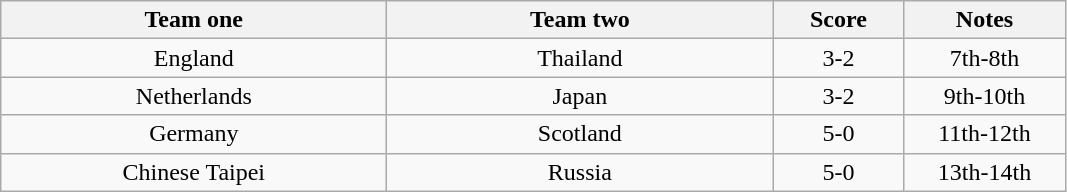<table class="wikitable" style="text-align: center">
<tr>
<th width=250>Team one</th>
<th width=250>Team two</th>
<th width=80>Score</th>
<th width=100>Notes</th>
</tr>
<tr>
<td> England</td>
<td> Thailand</td>
<td>3-2</td>
<td>7th-8th</td>
</tr>
<tr>
<td> Netherlands</td>
<td> Japan</td>
<td>3-2</td>
<td>9th-10th</td>
</tr>
<tr>
<td> Germany</td>
<td> Scotland</td>
<td>5-0</td>
<td>11th-12th</td>
</tr>
<tr>
<td> Chinese Taipei</td>
<td> Russia</td>
<td>5-0</td>
<td>13th-14th</td>
</tr>
</table>
